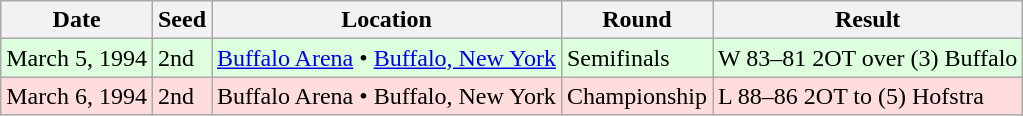<table class="wikitable">
<tr>
<th>Date</th>
<th>Seed</th>
<th>Location</th>
<th>Round</th>
<th>Result</th>
</tr>
<tr style="background:#ddffdd; ">
<td>March 5, 1994</td>
<td>2nd</td>
<td><a href='#'>Buffalo Arena</a> • <a href='#'>Buffalo, New York</a></td>
<td>Semifinals</td>
<td>W 83–81 2OT over (3) Buffalo</td>
</tr>
<tr style="background:#ffdddd; ">
<td>March 6, 1994</td>
<td>2nd</td>
<td>Buffalo Arena • Buffalo, New York</td>
<td>Championship</td>
<td>L 88–86 2OT to (5) Hofstra</td>
</tr>
</table>
